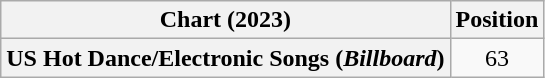<table class="wikitable plainrowheaders" style="text-align:center">
<tr>
<th scope="col">Chart (2023)</th>
<th scope="col">Position</th>
</tr>
<tr>
<th scope="row">US Hot Dance/Electronic Songs (<em>Billboard</em>)</th>
<td>63</td>
</tr>
</table>
